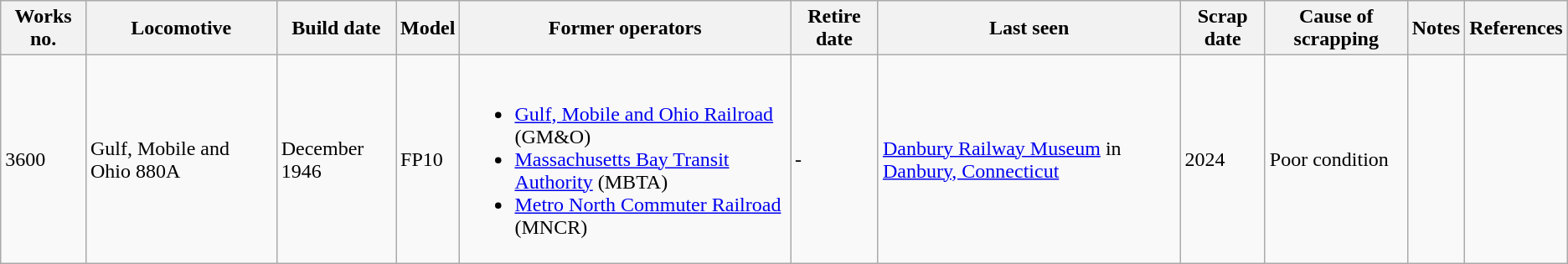<table class="wikitable">
<tr>
<th>Works no.</th>
<th>Locomotive</th>
<th>Build date</th>
<th>Model</th>
<th>Former operators</th>
<th>Retire date</th>
<th>Last seen</th>
<th>Scrap date</th>
<th>Cause of scrapping</th>
<th>Notes</th>
<th>References</th>
</tr>
<tr>
<td>3600</td>
<td>Gulf, Mobile and Ohio 880A</td>
<td>December 1946</td>
<td>FP10</td>
<td><br><ul><li><a href='#'>Gulf, Mobile and Ohio Railroad</a> (GM&O)</li><li><a href='#'>Massachusetts Bay Transit Authority</a> (MBTA)</li><li><a href='#'>Metro North Commuter Railroad</a> (MNCR)</li></ul></td>
<td>-</td>
<td><a href='#'>Danbury Railway Museum</a> in <a href='#'>Danbury, Connecticut</a></td>
<td>2024</td>
<td>Poor condition</td>
<td></td>
<td></td>
</tr>
</table>
